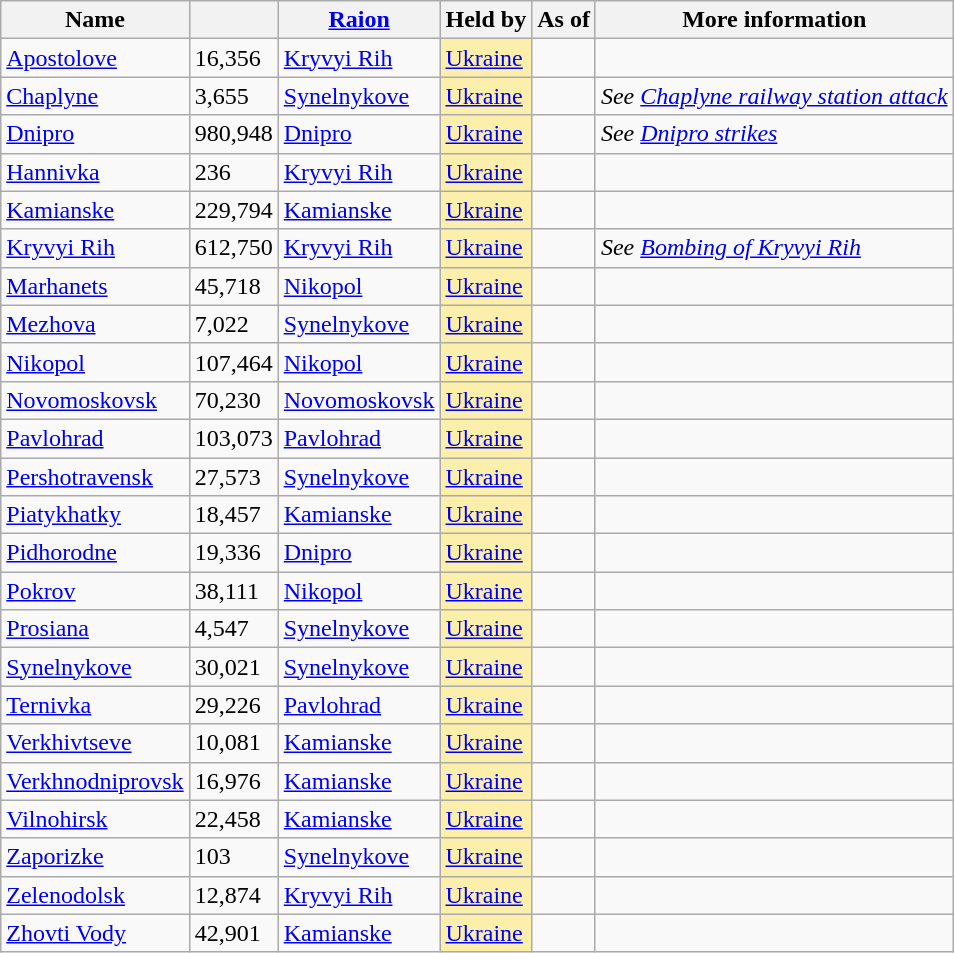<table class="wikitable sortable">
<tr>
<th>Name</th>
<th></th>
<th><a href='#'>Raion</a></th>
<th>Held by</th>
<th class=sortable>As of</th>
<th class=unsortable>More information</th>
</tr>
<tr>
<td><a href='#'>Apostolove</a></td>
<td>16,356</td>
<td><a href='#'>Kryvyi Rih</a></td>
<td style=background:#FFD70050><a href='#'>Ukraine</a></td>
<td align=right></td>
<td></td>
</tr>
<tr>
<td><a href='#'>Chaplyne</a></td>
<td>3,655</td>
<td><a href='#'>Synelnykove</a></td>
<td style=background:#FFD70050><a href='#'>Ukraine</a></td>
<td align=right></td>
<td><em>See <a href='#'>Chaplyne railway station attack</a></em></td>
</tr>
<tr>
<td><a href='#'>Dnipro</a></td>
<td>980,948</td>
<td><a href='#'>Dnipro</a></td>
<td style=background:#FFD70050><a href='#'>Ukraine</a></td>
<td align=right></td>
<td><em>See <a href='#'>Dnipro strikes</a></em></td>
</tr>
<tr>
<td><a href='#'>Hannivka</a></td>
<td>236</td>
<td><a href='#'>Kryvyi Rih</a></td>
<td style=background:#FFD70050><a href='#'>Ukraine</a></td>
<td align=right></td>
<td></td>
</tr>
<tr>
<td><a href='#'>Kamianske</a></td>
<td>229,794</td>
<td><a href='#'>Kamianske</a></td>
<td style=background:#FFD70050><a href='#'>Ukraine</a></td>
<td align=right></td>
<td></td>
</tr>
<tr>
<td><a href='#'>Kryvyi Rih</a></td>
<td>612,750</td>
<td><a href='#'>Kryvyi Rih</a></td>
<td style=background:#FFD70050><a href='#'>Ukraine</a></td>
<td align=right></td>
<td><em>See <a href='#'>Bombing of Kryvyi Rih</a></em></td>
</tr>
<tr>
<td><a href='#'>Marhanets</a></td>
<td>45,718</td>
<td><a href='#'>Nikopol</a></td>
<td style=background:#FFD70050><a href='#'>Ukraine</a></td>
<td align=right></td>
<td></td>
</tr>
<tr>
<td><a href='#'>Mezhova</a></td>
<td>7,022</td>
<td><a href='#'>Synelnykove</a></td>
<td style=background:#FFD70050><a href='#'>Ukraine</a></td>
<td align=right></td>
<td></td>
</tr>
<tr>
<td><a href='#'>Nikopol</a></td>
<td>107,464</td>
<td><a href='#'>Nikopol</a></td>
<td style=background:#FFD70050><a href='#'>Ukraine</a></td>
<td align=right></td>
<td></td>
</tr>
<tr>
<td><a href='#'>Novomoskovsk</a></td>
<td>70,230</td>
<td><a href='#'>Novomoskovsk</a></td>
<td style=background:#FFD70050><a href='#'>Ukraine</a></td>
<td align=right></td>
<td></td>
</tr>
<tr>
<td><a href='#'>Pavlohrad</a></td>
<td>103,073</td>
<td><a href='#'>Pavlohrad</a></td>
<td style=background:#FFD70050><a href='#'>Ukraine</a></td>
<td align=right></td>
<td></td>
</tr>
<tr>
<td><a href='#'>Pershotravensk</a></td>
<td>27,573</td>
<td><a href='#'>Synelnykove</a></td>
<td style=background:#FFD70050><a href='#'>Ukraine</a></td>
<td align=right></td>
<td></td>
</tr>
<tr>
<td><a href='#'>Piatykhatky</a></td>
<td>18,457</td>
<td><a href='#'>Kamianske</a></td>
<td style=background:#FFD70050><a href='#'>Ukraine</a></td>
<td align=right></td>
<td></td>
</tr>
<tr>
<td><a href='#'>Pidhorodne</a></td>
<td>19,336</td>
<td><a href='#'>Dnipro</a></td>
<td style=background:#FFD70050><a href='#'>Ukraine</a></td>
<td align=right></td>
<td></td>
</tr>
<tr>
<td><a href='#'>Pokrov</a></td>
<td>38,111</td>
<td><a href='#'>Nikopol</a></td>
<td style=background:#FFD70050><a href='#'>Ukraine</a></td>
<td align=right></td>
<td></td>
</tr>
<tr>
<td><a href='#'>Prosiana</a></td>
<td>4,547</td>
<td><a href='#'>Synelnykove</a></td>
<td style=background:#FFD70050><a href='#'>Ukraine</a></td>
<td align=right></td>
<td></td>
</tr>
<tr>
<td><a href='#'>Synelnykove</a></td>
<td>30,021</td>
<td><a href='#'>Synelnykove</a></td>
<td style=background:#FFD70050><a href='#'>Ukraine</a></td>
<td align=right></td>
<td></td>
</tr>
<tr>
<td><a href='#'>Ternivka</a></td>
<td>29,226</td>
<td><a href='#'>Pavlohrad</a></td>
<td style=background:#FFD70050><a href='#'>Ukraine</a></td>
<td align=right></td>
<td></td>
</tr>
<tr>
<td><a href='#'>Verkhivtseve</a></td>
<td>10,081</td>
<td><a href='#'>Kamianske</a></td>
<td style=background:#FFD70050><a href='#'>Ukraine</a></td>
<td align=right></td>
<td></td>
</tr>
<tr>
<td><a href='#'>Verkhnodniprovsk</a></td>
<td>16,976</td>
<td><a href='#'>Kamianske</a></td>
<td style=background:#FFD70050><a href='#'>Ukraine</a></td>
<td align=right></td>
<td></td>
</tr>
<tr>
<td><a href='#'>Vilnohirsk</a></td>
<td>22,458</td>
<td><a href='#'>Kamianske</a></td>
<td style=background:#FFD70050><a href='#'>Ukraine</a></td>
<td align=right></td>
<td></td>
</tr>
<tr>
<td><a href='#'>Zaporizke</a></td>
<td>103</td>
<td><a href='#'>Synelnykove</a></td>
<td style=background:#FFD70050><a href='#'>Ukraine</a></td>
<td align=right></td>
<td></td>
</tr>
<tr>
<td><a href='#'>Zelenodolsk</a></td>
<td>12,874</td>
<td><a href='#'>Kryvyi Rih</a></td>
<td style=background:#FFD70050><a href='#'>Ukraine</a></td>
<td align=right></td>
<td></td>
</tr>
<tr>
<td><a href='#'>Zhovti Vody</a></td>
<td>42,901</td>
<td><a href='#'>Kamianske</a></td>
<td style=background:#FFD70050><a href='#'>Ukraine</a></td>
<td align=right></td>
<td></td>
</tr>
</table>
